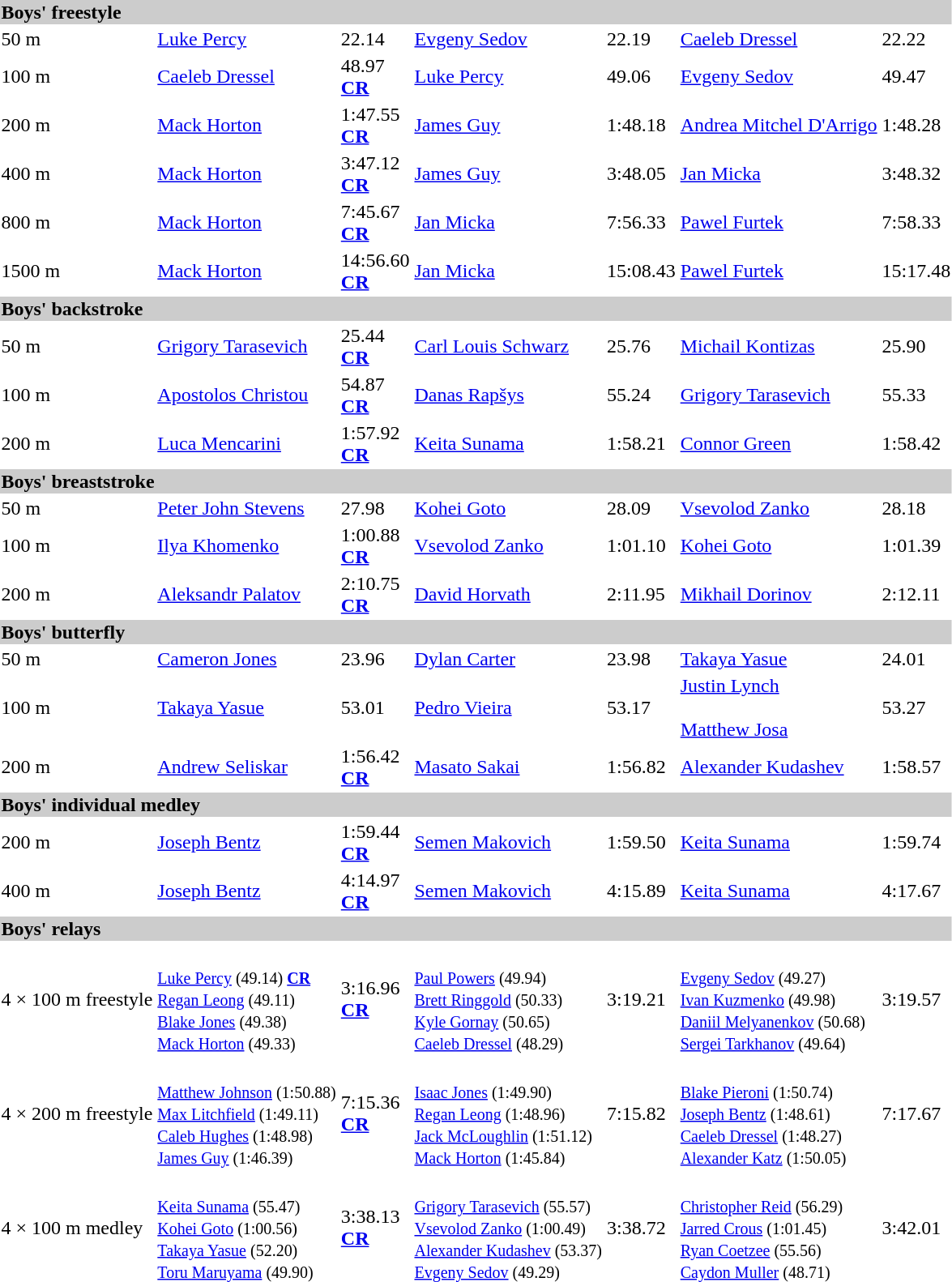<table>
<tr bgcolor="#cccccc">
<td colspan=7><strong>Boys' freestyle</strong></td>
</tr>
<tr>
<td>50 m</td>
<td><a href='#'>Luke Percy</a> <br><small></small></td>
<td>22.14</td>
<td><a href='#'>Evgeny Sedov</a> <br><small></small></td>
<td>22.19</td>
<td><a href='#'>Caeleb Dressel</a> <br><small></small></td>
<td>22.22</td>
</tr>
<tr>
<td>100 m</td>
<td><a href='#'>Caeleb Dressel</a> <br><small></small></td>
<td>48.97 <br><strong><a href='#'>CR</a></strong></td>
<td><a href='#'>Luke Percy</a> <br><small></small></td>
<td>49.06</td>
<td><a href='#'>Evgeny Sedov</a> <br><small></small></td>
<td>49.47</td>
</tr>
<tr>
<td>200 m</td>
<td><a href='#'>Mack Horton</a> <br><small></small></td>
<td>1:47.55 <br><strong><a href='#'>CR</a></strong></td>
<td><a href='#'>James Guy</a> <br><small></small></td>
<td>1:48.18</td>
<td><a href='#'>Andrea Mitchel D'Arrigo</a> <br><small></small></td>
<td>1:48.28</td>
</tr>
<tr>
<td>400 m</td>
<td><a href='#'>Mack Horton</a> <br><small></small></td>
<td>3:47.12 <br><strong><a href='#'>CR</a></strong></td>
<td><a href='#'>James Guy</a> <br><small></small></td>
<td>3:48.05</td>
<td><a href='#'>Jan Micka</a> <br><small></small></td>
<td>3:48.32</td>
</tr>
<tr>
<td>800 m</td>
<td><a href='#'>Mack Horton</a> <br><small></small></td>
<td>7:45.67 <br><strong><a href='#'>CR</a></strong></td>
<td><a href='#'>Jan Micka</a> <br><small></small></td>
<td>7:56.33</td>
<td><a href='#'>Pawel Furtek</a> <br><small></small></td>
<td>7:58.33</td>
</tr>
<tr>
<td>1500 m</td>
<td><a href='#'>Mack Horton</a> <br><small></small></td>
<td>14:56.60 <br><strong><a href='#'>CR</a></strong></td>
<td><a href='#'>Jan Micka</a> <br><small></small></td>
<td>15:08.43</td>
<td><a href='#'>Pawel Furtek</a> <br><small></small></td>
<td>15:17.48</td>
</tr>
<tr bgcolor="#cccccc">
<td colspan=7><strong>Boys' backstroke</strong></td>
</tr>
<tr>
<td>50 m</td>
<td><a href='#'>Grigory Tarasevich</a> <br><small></small></td>
<td>25.44 <br><strong><a href='#'>CR</a></strong></td>
<td><a href='#'>Carl Louis Schwarz</a> <br><small></small></td>
<td>25.76</td>
<td><a href='#'>Michail Kontizas</a> <br><small></small></td>
<td>25.90</td>
</tr>
<tr>
<td>100 m</td>
<td><a href='#'>Apostolos Christou</a><br><small></small></td>
<td>54.87 <br><strong><a href='#'>CR</a></strong></td>
<td><a href='#'>Danas Rapšys</a><br><small></small></td>
<td>55.24</td>
<td><a href='#'>Grigory Tarasevich</a><br><small></small></td>
<td>55.33</td>
</tr>
<tr>
<td>200 m</td>
<td><a href='#'>Luca Mencarini</a><br><small></small></td>
<td>1:57.92 <br><strong><a href='#'>CR</a></strong></td>
<td><a href='#'>Keita Sunama</a><br><small></small></td>
<td>1:58.21</td>
<td><a href='#'>Connor Green</a><br><small></small></td>
<td>1:58.42</td>
</tr>
<tr bgcolor="#cccccc">
<td colspan=7><strong>Boys' breaststroke</strong></td>
</tr>
<tr>
<td>50 m</td>
<td><a href='#'>Peter John Stevens</a> <br><small></small></td>
<td>27.98</td>
<td><a href='#'>Kohei Goto</a> <br><small></small></td>
<td>28.09</td>
<td><a href='#'>Vsevolod Zanko</a> <br><small></small></td>
<td>28.18</td>
</tr>
<tr>
<td>100 m</td>
<td><a href='#'>Ilya Khomenko</a> <br><small></small></td>
<td>1:00.88 <br><strong><a href='#'>CR</a></strong></td>
<td><a href='#'>Vsevolod Zanko</a> <br><small></small></td>
<td>1:01.10</td>
<td><a href='#'>Kohei Goto</a> <br><small></small></td>
<td>1:01.39</td>
</tr>
<tr>
<td>200 m</td>
<td><a href='#'>Aleksandr Palatov</a> <br><small></small></td>
<td>2:10.75 <br><strong><a href='#'>CR</a></strong></td>
<td><a href='#'>David Horvath</a> <br><small></small></td>
<td>2:11.95</td>
<td><a href='#'>Mikhail Dorinov</a> <br><small></small></td>
<td>2:12.11</td>
</tr>
<tr bgcolor="#cccccc">
<td colspan=7><strong>Boys' butterfly</strong></td>
</tr>
<tr>
<td>50 m</td>
<td><a href='#'>Cameron Jones</a> <br><small></small></td>
<td>23.96</td>
<td><a href='#'>Dylan Carter</a> <br><small></small></td>
<td>23.98</td>
<td><a href='#'>Takaya Yasue</a> <br><small></small></td>
<td>24.01</td>
</tr>
<tr>
<td>100 m</td>
<td><a href='#'>Takaya Yasue</a> <br><small></small></td>
<td>53.01</td>
<td><a href='#'>Pedro Vieira</a> <br><small></small></td>
<td>53.17</td>
<td><a href='#'>Justin Lynch</a> <br><small></small><br><a href='#'>Matthew Josa</a> <br><small></small></td>
<td>53.27</td>
</tr>
<tr>
<td>200 m</td>
<td><a href='#'>Andrew Seliskar</a> <br><small></small></td>
<td>1:56.42 <br><strong><a href='#'>CR</a></strong></td>
<td><a href='#'>Masato Sakai</a> <br><small></small></td>
<td>1:56.82</td>
<td><a href='#'>Alexander Kudashev</a> <br><small></small></td>
<td>1:58.57</td>
</tr>
<tr bgcolor="#cccccc">
<td colspan=7><strong>Boys' individual medley</strong></td>
</tr>
<tr>
<td>200 m</td>
<td><a href='#'>Joseph Bentz</a> <br><small></small></td>
<td>1:59.44 <br><strong><a href='#'>CR</a></strong></td>
<td><a href='#'>Semen Makovich</a> <br><small></small></td>
<td>1:59.50</td>
<td><a href='#'>Keita Sunama</a> <br><small></small></td>
<td>1:59.74</td>
</tr>
<tr>
<td>400 m</td>
<td><a href='#'>Joseph Bentz</a> <br><small></small></td>
<td>4:14.97 <br><strong><a href='#'>CR</a></strong></td>
<td><a href='#'>Semen Makovich</a> <br><small></small></td>
<td>4:15.89</td>
<td><a href='#'>Keita Sunama</a> <br><small></small></td>
<td>4:17.67</td>
</tr>
<tr bgcolor="#cccccc">
<td colspan=7><strong>Boys' relays</strong></td>
</tr>
<tr>
<td>4 × 100 m freestyle</td>
<td><br><small><a href='#'>Luke Percy</a> (49.14) <strong><a href='#'>CR</a></strong> <br><a href='#'>Regan Leong</a> (49.11)<br><a href='#'>Blake Jones</a> (49.38)<br><a href='#'>Mack Horton</a> (49.33)</small></td>
<td>3:16.96 <br><strong><a href='#'>CR</a></strong></td>
<td><br><small><a href='#'>Paul Powers</a> (49.94)<br><a href='#'>Brett Ringgold</a> (50.33)<br><a href='#'>Kyle Gornay</a> (50.65)<br><a href='#'>Caeleb Dressel</a> (48.29)</small></td>
<td>3:19.21</td>
<td><br><small><a href='#'>Evgeny Sedov</a> (49.27)<br><a href='#'>Ivan Kuzmenko</a> (49.98)<br><a href='#'>Daniil Melyanenkov</a> (50.68)<br><a href='#'>Sergei Tarkhanov</a> (49.64)</small></td>
<td>3:19.57</td>
</tr>
<tr>
<td>4 × 200 m freestyle</td>
<td><br><small><a href='#'>Matthew Johnson</a> (1:50.88)<br><a href='#'>Max Litchfield</a> (1:49.11)<br><a href='#'>Caleb Hughes</a> (1:48.98)<br><a href='#'>James Guy</a> (1:46.39)</small></td>
<td>7:15.36 <br><strong><a href='#'>CR</a></strong></td>
<td><br><small><a href='#'>Isaac Jones</a> (1:49.90)<br><a href='#'>Regan Leong</a> (1:48.96)<br><a href='#'>Jack McLoughlin</a> (1:51.12)<br><a href='#'>Mack Horton</a> (1:45.84)</small></td>
<td>7:15.82</td>
<td><br><small><a href='#'>Blake Pieroni</a> (1:50.74)<br><a href='#'>Joseph Bentz</a> (1:48.61)<br><a href='#'>Caeleb Dressel</a> (1:48.27)<br><a href='#'>Alexander Katz</a> (1:50.05)</small></td>
<td>7:17.67</td>
</tr>
<tr>
<td>4 × 100 m medley</td>
<td><br><small><a href='#'>Keita Sunama</a> (55.47)<br><a href='#'>Kohei Goto</a> (1:00.56)<br><a href='#'>Takaya Yasue</a> (52.20)<br><a href='#'>Toru Maruyama</a> (49.90)</small></td>
<td>3:38.13 <br><strong><a href='#'>CR</a></strong></td>
<td><br><small><a href='#'>Grigory Tarasevich</a> (55.57)<br><a href='#'>Vsevolod Zanko</a> (1:00.49)<br><a href='#'>Alexander Kudashev</a> (53.37)<br><a href='#'>Evgeny Sedov</a> (49.29)</small></td>
<td>3:38.72</td>
<td><br><small><a href='#'>Christopher Reid</a> (56.29)<br><a href='#'>Jarred Crous</a> (1:01.45)<br><a href='#'>Ryan Coetzee</a> (55.56)<br><a href='#'>Caydon Muller</a> (48.71)</small></td>
<td>3:42.01</td>
</tr>
</table>
